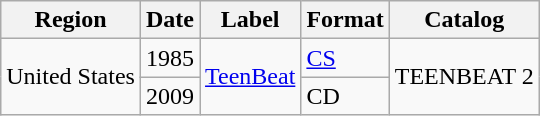<table class="wikitable">
<tr>
<th>Region</th>
<th>Date</th>
<th>Label</th>
<th>Format</th>
<th>Catalog</th>
</tr>
<tr>
<td rowspan="2">United States</td>
<td>1985</td>
<td rowspan="2"><a href='#'>TeenBeat</a></td>
<td><a href='#'>CS</a></td>
<td rowspan="2">TEENBEAT 2</td>
</tr>
<tr>
<td>2009</td>
<td>CD</td>
</tr>
</table>
